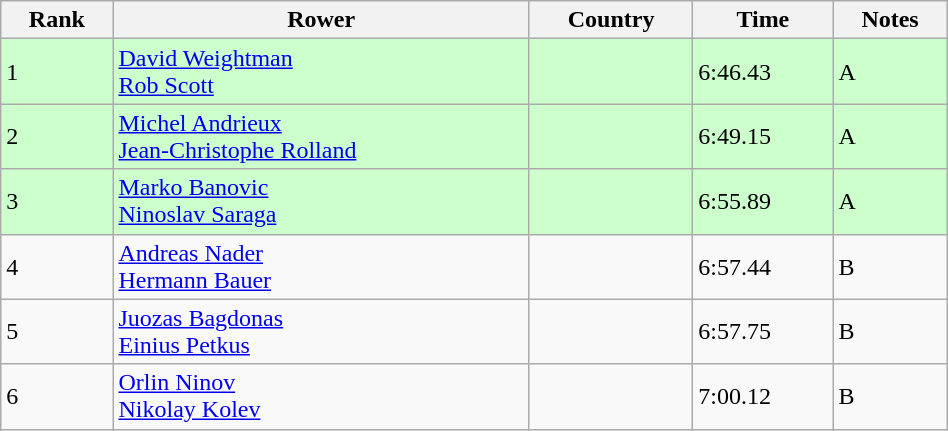<table class="wikitable sortable" width=50%>
<tr>
<th>Rank</th>
<th>Rower</th>
<th>Country</th>
<th>Time</th>
<th>Notes</th>
</tr>
<tr bgcolor=ccffcc>
<td>1</td>
<td><a href='#'>David Weightman</a> <br><a href='#'>Rob Scott</a></td>
<td></td>
<td>6:46.43</td>
<td>A</td>
</tr>
<tr bgcolor=ccffcc>
<td>2</td>
<td><a href='#'>Michel Andrieux</a><br><a href='#'>Jean-Christophe Rolland</a></td>
<td></td>
<td>6:49.15</td>
<td>A</td>
</tr>
<tr bgcolor=ccffcc>
<td>3</td>
<td><a href='#'>Marko Banovic</a> <br> <a href='#'>Ninoslav Saraga</a></td>
<td></td>
<td>6:55.89</td>
<td>A</td>
</tr>
<tr>
<td>4</td>
<td><a href='#'>Andreas Nader</a> <br> <a href='#'>Hermann Bauer</a></td>
<td></td>
<td>6:57.44</td>
<td>B</td>
</tr>
<tr>
<td>5</td>
<td><a href='#'>Juozas Bagdonas</a> <br> <a href='#'>Einius Petkus</a></td>
<td></td>
<td>6:57.75</td>
<td>B</td>
</tr>
<tr>
<td>6</td>
<td><a href='#'>Orlin Ninov</a> <br><a href='#'>Nikolay Kolev</a></td>
<td></td>
<td>7:00.12</td>
<td>B</td>
</tr>
</table>
